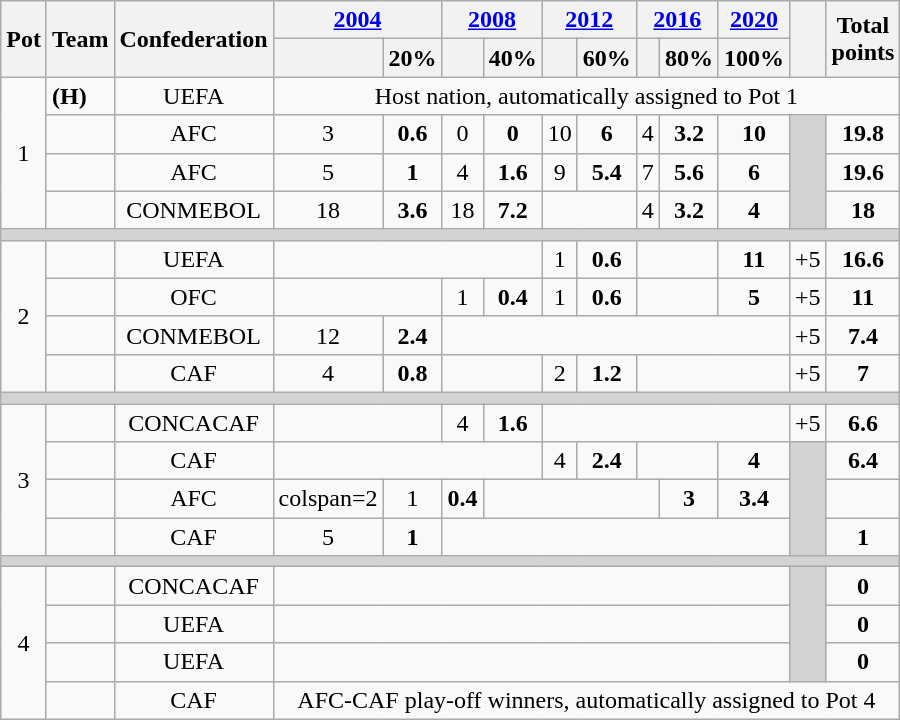<table class="wikitable" style="text-align:center">
<tr>
<th rowspan=2>Pot</th>
<th rowspan=2>Team</th>
<th rowspan=2>Confederation</th>
<th colspan=2><a href='#'>2004</a></th>
<th colspan=2><a href='#'>2008</a></th>
<th colspan=2><a href='#'>2012</a></th>
<th colspan=2><a href='#'>2016</a></th>
<th><a href='#'>2020</a></th>
<th rowspan=2></th>
<th rowspan=2>Total<br>points</th>
</tr>
<tr>
<th></th>
<th>20%</th>
<th></th>
<th>40%</th>
<th></th>
<th>60%</th>
<th></th>
<th>80%</th>
<th> 100%</th>
</tr>
<tr>
<td rowspan=4>1</td>
<td align=left> <strong>(H)</strong></td>
<td>UEFA</td>
<td colspan=12>Host nation, automatically assigned to Pot 1</td>
</tr>
<tr>
<td align=left> </td>
<td>AFC</td>
<td>3</td>
<td><strong>0.6</strong></td>
<td>0</td>
<td><strong>0</strong></td>
<td>10</td>
<td><strong>6</strong></td>
<td>4</td>
<td><strong>3.2</strong></td>
<td><strong>10</strong></td>
<td rowspan=3 bgcolor=lightgrey></td>
<td><strong>19.8</strong></td>
</tr>
<tr>
<td align=left> </td>
<td>AFC</td>
<td>5</td>
<td><strong>1</strong></td>
<td>4</td>
<td><strong>1.6</strong></td>
<td>9</td>
<td><strong>5.4</strong></td>
<td>7</td>
<td><strong>5.6</strong></td>
<td><strong>6</strong></td>
<td><strong>19.6</strong></td>
</tr>
<tr>
<td align=left></td>
<td>CONMEBOL</td>
<td>18</td>
<td><strong>3.6</strong></td>
<td>18</td>
<td><strong>7.2</strong></td>
<td colspan=2></td>
<td>4</td>
<td><strong>3.2</strong></td>
<td><strong>4</strong></td>
<td><strong>18</strong></td>
</tr>
<tr>
<td colspan=14 bgcolor=lightgrey></td>
</tr>
<tr>
<td rowspan=4>2</td>
<td align=left></td>
<td>UEFA</td>
<td colspan="4"></td>
<td>1</td>
<td><strong>0.6</strong></td>
<td colspan=2></td>
<td><strong>11</strong></td>
<td>+5</td>
<td><strong>16.6</strong></td>
</tr>
<tr>
<td align=left></td>
<td>OFC</td>
<td colspan=2></td>
<td>1</td>
<td><strong>0.4</strong></td>
<td>1</td>
<td><strong>0.6</strong></td>
<td colspan=2></td>
<td><strong>5</strong></td>
<td>+5</td>
<td><strong>11</strong></td>
</tr>
<tr>
<td align=left></td>
<td>CONMEBOL</td>
<td>12</td>
<td><strong>2.4</strong></td>
<td colspan="7"></td>
<td>+5</td>
<td><strong>7.4</strong></td>
</tr>
<tr>
<td align=left></td>
<td>CAF</td>
<td>4</td>
<td><strong>0.8</strong></td>
<td colspan=2></td>
<td>2</td>
<td><strong>1.2</strong></td>
<td colspan="3"></td>
<td>+5</td>
<td><strong>7</strong></td>
</tr>
<tr>
<td colspan=14 bgcolor=lightgrey></td>
</tr>
<tr>
<td rowspan=4>3</td>
<td align=left></td>
<td>CONCACAF</td>
<td colspan=2></td>
<td>4</td>
<td><strong>1.6</strong></td>
<td colspan="5"></td>
<td>+5</td>
<td><strong>6.6</strong></td>
</tr>
<tr>
<td align=left></td>
<td>CAF</td>
<td colspan="4"></td>
<td>4</td>
<td><strong>2.4</strong></td>
<td colspan=2></td>
<td><strong>4</strong></td>
<td rowspan=3 bgcolor=lightgrey></td>
<td><strong>6.4</strong></td>
</tr>
<tr>
<td align=left> </td>
<td>AFC</td>
<td>colspan=2 </td>
<td>1</td>
<td><strong>0.4</strong></td>
<td colspan="4"></td>
<td><strong>3</strong></td>
<td><strong>3.4</strong></td>
</tr>
<tr>
<td align=left></td>
<td>CAF</td>
<td>5</td>
<td><strong>1</strong></td>
<td colspan="7"></td>
<td><strong>1</strong></td>
</tr>
<tr>
<td colspan=14 bgcolor=lightgrey></td>
</tr>
<tr>
<td rowspan=4>4</td>
<td align=left></td>
<td>CONCACAF</td>
<td colspan="9"></td>
<td rowspan="3" bgcolor="lightgrey"></td>
<td><strong>0</strong></td>
</tr>
<tr>
<td align=left></td>
<td>UEFA</td>
<td colspan="9"></td>
<td><strong>0</strong></td>
</tr>
<tr>
<td align=left></td>
<td>UEFA</td>
<td colspan="9"></td>
<td><strong>0</strong></td>
</tr>
<tr>
<td align=left></td>
<td>CAF</td>
<td colspan=12>AFC-CAF play-off winners, automatically assigned to Pot 4</td>
</tr>
</table>
